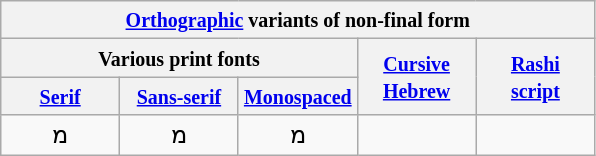<table class=wikitable style="text-align:center;">
<tr>
<th colspan=5><small><a href='#'>Orthographic</a> variants of non-final form</small></th>
</tr>
<tr>
<th colspan=3><small>Various print fonts</small></th>
<th rowspan=2><small><a href='#'>Cursive<br>Hebrew</a></small></th>
<th rowspan=2><small><a href='#'>Rashi<br>script</a></small></th>
</tr>
<tr>
<th><small><a href='#'>Serif</a></small></th>
<th><small><a href='#'>Sans-serif</a></small></th>
<th><small><a href='#'>Monospaced</a></small></th>
</tr>
<tr>
<td width=20%><span>מ</span></td>
<td width=20%><span>מ</span></td>
<td width=20%><span>מ</span></td>
<td width=20%></td>
<td width=20%></td>
</tr>
</table>
